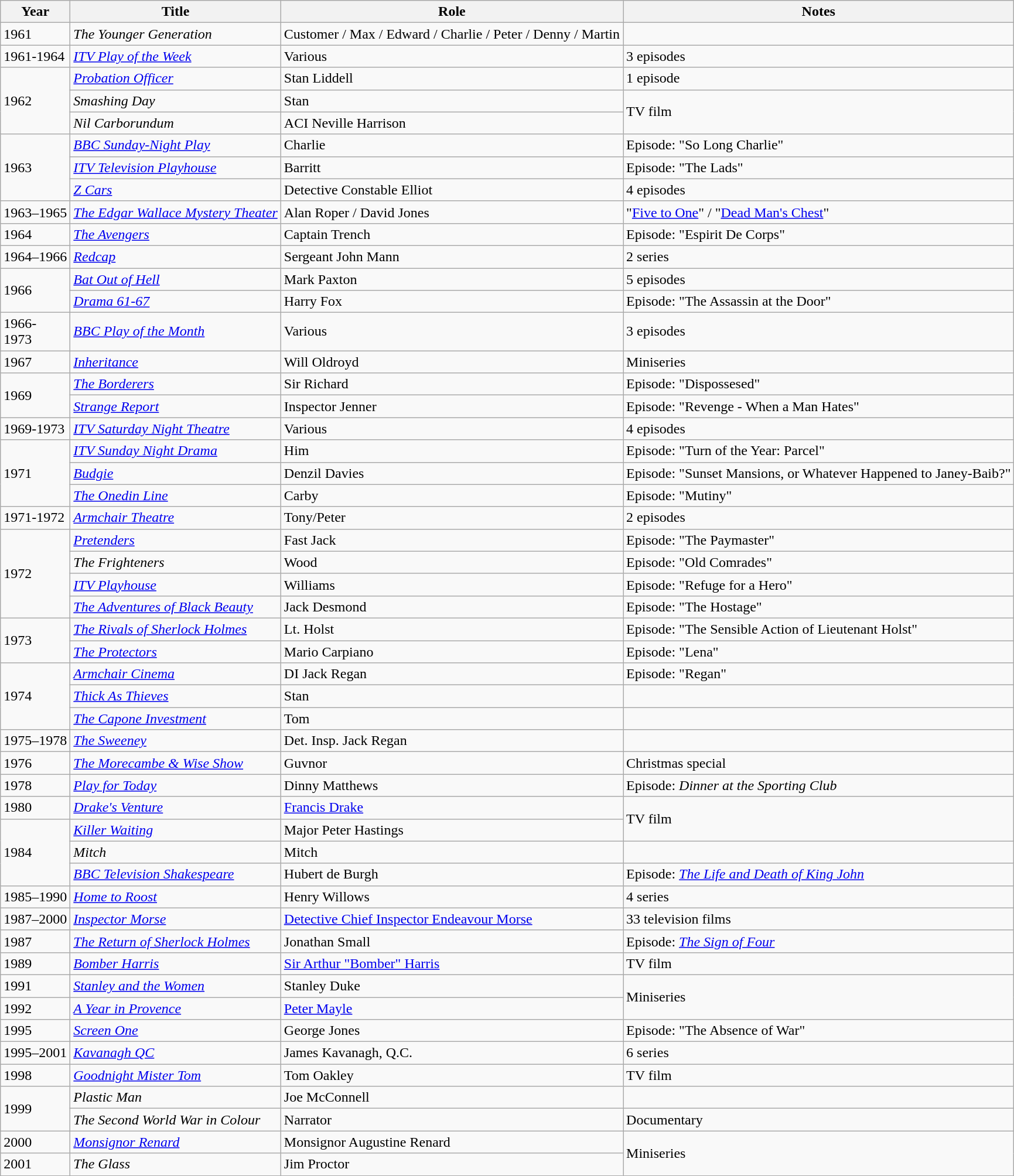<table class="wikitable sortable collapsible">
<tr>
<th>Year</th>
<th>Title</th>
<th>Role</th>
<th>Notes</th>
</tr>
<tr>
<td>1961</td>
<td><em>The Younger Generation</em></td>
<td>Customer / Max / Edward / Charlie / Peter / Denny / Martin</td>
<td></td>
</tr>
<tr>
<td>1961-1964</td>
<td><a href='#'><em>ITV Play of the Week</em></a></td>
<td>Various</td>
<td>3 episodes</td>
</tr>
<tr>
<td rowspan="3">1962</td>
<td><a href='#'><em>Probation Officer</em></a></td>
<td>Stan Liddell</td>
<td>1 episode</td>
</tr>
<tr>
<td><em>Smashing Day</em></td>
<td>Stan</td>
<td rowspan="2">TV film</td>
</tr>
<tr>
<td><em>Nil Carborundum</em></td>
<td>ACI Neville Harrison</td>
</tr>
<tr>
<td rowspan="3">1963</td>
<td><a href='#'><em>BBC Sunday-Night Play</em></a></td>
<td>Charlie</td>
<td>Episode: "So Long Charlie"</td>
</tr>
<tr>
<td><a href='#'><em>ITV Television Playhouse</em></a></td>
<td>Barritt</td>
<td>Episode: "The Lads"</td>
</tr>
<tr>
<td><em><a href='#'>Z Cars</a></em></td>
<td>Detective Constable Elliot</td>
<td>4 episodes</td>
</tr>
<tr>
<td>1963–1965</td>
<td><a href='#'><em>The Edgar Wallace Mystery Theater</em></a></td>
<td>Alan Roper / David Jones</td>
<td>"<a href='#'>Five to One</a>" / "<a href='#'>Dead Man's Chest</a>"</td>
</tr>
<tr>
<td>1964</td>
<td><em><a href='#'>The Avengers</a></em></td>
<td>Captain Trench</td>
<td>Episode: "Espirit De Corps"</td>
</tr>
<tr>
<td>1964–1966</td>
<td><em><a href='#'>Redcap</a></em></td>
<td>Sergeant John Mann</td>
<td>2 series</td>
</tr>
<tr>
<td rowspan="2">1966</td>
<td><em><a href='#'>Bat Out of Hell</a></em></td>
<td>Mark Paxton</td>
<td>5 episodes</td>
</tr>
<tr>
<td><a href='#'><em>Drama 61-67</em></a></td>
<td>Harry Fox</td>
<td>Episode: "The Assassin at the Door"</td>
</tr>
<tr>
<td>1966-<br>1973</td>
<td><a href='#'><em>BBC Play of the Month</em></a></td>
<td>Various</td>
<td>3 episodes</td>
</tr>
<tr>
<td>1967</td>
<td><em><a href='#'>Inheritance</a></em></td>
<td>Will Oldroyd</td>
<td>Miniseries</td>
</tr>
<tr>
<td rowspan="2">1969</td>
<td><a href='#'><em>The Borderers</em></a></td>
<td>Sir Richard</td>
<td>Episode: "Dispossesed"</td>
</tr>
<tr>
<td><em><a href='#'>Strange Report</a></em></td>
<td>Inspector Jenner</td>
<td>Episode: "Revenge - When a Man Hates"</td>
</tr>
<tr>
<td>1969-1973</td>
<td><a href='#'><em>ITV Saturday Night Theatre</em></a></td>
<td>Various</td>
<td>4 episodes</td>
</tr>
<tr>
<td rowspan="3">1971</td>
<td><a href='#'><em>ITV Sunday Night Drama</em></a></td>
<td>Him</td>
<td>Episode: "Turn of the Year: Parcel"</td>
</tr>
<tr>
<td><a href='#'><em>Budgie</em></a></td>
<td>Denzil Davies</td>
<td>Episode: "Sunset Mansions, or Whatever Happened to Janey-Baib?"</td>
</tr>
<tr>
<td><a href='#'><em>The Onedin Line</em></a></td>
<td>Carby</td>
<td>Episode: "Mutiny"</td>
</tr>
<tr>
<td>1971-1972</td>
<td><a href='#'><em>Armchair Theatre</em></a></td>
<td>Tony/Peter</td>
<td>2 episodes</td>
</tr>
<tr>
<td rowspan="4">1972</td>
<td><a href='#'><em>Pretenders</em></a></td>
<td>Fast Jack</td>
<td>Episode: "The Paymaster"</td>
</tr>
<tr>
<td><em>The Frighteners</em></td>
<td>Wood</td>
<td>Episode: "Old Comrades"</td>
</tr>
<tr>
<td><a href='#'><em>ITV Playhouse</em></a></td>
<td>Williams</td>
<td>Episode: "Refuge for a Hero"</td>
</tr>
<tr>
<td><a href='#'><em>The Adventures of Black Beauty</em></a></td>
<td>Jack Desmond</td>
<td>Episode: "The Hostage"</td>
</tr>
<tr>
<td rowspan="2">1973</td>
<td><a href='#'><em>The Rivals of Sherlock Holmes</em></a></td>
<td>Lt. Holst</td>
<td>Episode: "The Sensible Action of Lieutenant Holst"</td>
</tr>
<tr>
<td><em><a href='#'>The Protectors</a></em></td>
<td>Mario Carpiano</td>
<td>Episode: "Lena"</td>
</tr>
<tr>
<td rowspan="3">1974</td>
<td><a href='#'><em>Armchair Cinema</em></a></td>
<td>DI Jack Regan</td>
<td>Episode: "Regan"</td>
</tr>
<tr>
<td><em><a href='#'>Thick As Thieves</a></em></td>
<td>Stan</td>
<td></td>
</tr>
<tr>
<td><em><a href='#'>The Capone Investment</a></em></td>
<td>Tom</td>
</tr>
<tr>
<td>1975–1978</td>
<td><em><a href='#'>The Sweeney</a></em></td>
<td>Det. Insp. Jack Regan</td>
<td></td>
</tr>
<tr>
<td>1976</td>
<td><a href='#'><em>The Morecambe & Wise Show</em></a></td>
<td>Guvnor</td>
<td>Christmas special</td>
</tr>
<tr>
<td>1978</td>
<td><a href='#'><em>Play for Today</em></a></td>
<td>Dinny Matthews</td>
<td>Episode: <em>Dinner at the Sporting Club</em></td>
</tr>
<tr>
<td>1980</td>
<td><a href='#'><em>Drake's Venture</em></a></td>
<td><a href='#'>Francis Drake</a></td>
<td rowspan="2">TV film</td>
</tr>
<tr>
<td rowspan="3">1984</td>
<td><a href='#'><em>Killer Waiting</em></a></td>
<td>Major Peter Hastings</td>
</tr>
<tr>
<td><em>Mitch</em></td>
<td>Mitch</td>
<td></td>
</tr>
<tr>
<td><a href='#'><em>BBC Television Shakespeare</em></a></td>
<td>Hubert de Burgh</td>
<td>Episode: <em><a href='#'>The Life and Death of King John</a></em></td>
</tr>
<tr>
<td>1985–1990</td>
<td><em><a href='#'>Home to Roost</a></em></td>
<td>Henry Willows</td>
<td>4 series</td>
</tr>
<tr>
<td>1987–2000</td>
<td><em><a href='#'>Inspector Morse</a></em></td>
<td><a href='#'>Detective Chief Inspector Endeavour Morse</a></td>
<td>33 television films</td>
</tr>
<tr>
<td>1987</td>
<td><a href='#'><em>The Return of Sherlock Holmes</em></a></td>
<td>Jonathan Small</td>
<td>Episode: <em><a href='#'>The Sign of Four</a></em></td>
</tr>
<tr>
<td>1989</td>
<td><a href='#'><em>Bomber Harris</em></a></td>
<td><a href='#'>Sir Arthur "Bomber" Harris</a></td>
<td>TV film</td>
</tr>
<tr>
<td>1991</td>
<td><em><a href='#'>Stanley and the Women</a></em></td>
<td>Stanley Duke</td>
<td rowspan="2">Miniseries</td>
</tr>
<tr>
<td>1992</td>
<td><em><a href='#'>A Year in Provence</a></em></td>
<td><a href='#'>Peter Mayle</a></td>
</tr>
<tr>
<td>1995</td>
<td><a href='#'><em>Screen One</em></a></td>
<td>George Jones</td>
<td>Episode: "The Absence of War"</td>
</tr>
<tr>
<td>1995–2001</td>
<td><em><a href='#'>Kavanagh QC</a></em></td>
<td>James Kavanagh, Q.C.</td>
<td>6 series</td>
</tr>
<tr>
<td>1998</td>
<td><a href='#'><em>Goodnight Mister Tom</em></a></td>
<td>Tom Oakley</td>
<td>TV film</td>
</tr>
<tr>
<td rowspan="2">1999</td>
<td><em>Plastic Man</em></td>
<td>Joe McConnell</td>
<td></td>
</tr>
<tr>
<td><em>The Second World War in Colour</em></td>
<td>Narrator</td>
<td>Documentary</td>
</tr>
<tr>
<td>2000</td>
<td><em><a href='#'>Monsignor Renard</a></em></td>
<td>Monsignor Augustine Renard</td>
<td rowspan="2">Miniseries</td>
</tr>
<tr>
<td>2001</td>
<td><em>The Glass</em></td>
<td>Jim Proctor</td>
</tr>
</table>
